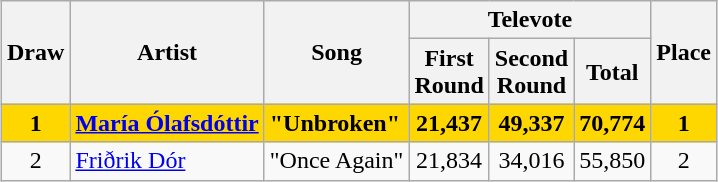<table class="sortable wikitable" style="margin: 1em auto 1em auto; text-align:center">
<tr>
<th rowspan="2">Draw</th>
<th rowspan="2">Artist</th>
<th rowspan="2">Song</th>
<th colspan="3">Televote</th>
<th rowspan="2">Place</th>
</tr>
<tr>
<th>First<br>Round</th>
<th>Second<br>Round</th>
<th>Total</th>
</tr>
<tr style="font-weight:bold; background:gold;">
<td>1</td>
<td align="left"><a href='#'>María Ólafsdóttir</a></td>
<td align="left">"Unbroken"</td>
<td>21,437</td>
<td>49,337</td>
<td>70,774</td>
<td>1</td>
</tr>
<tr>
<td>2</td>
<td align="left"><a href='#'>Friðrik Dór</a></td>
<td align="left">"Once Again"</td>
<td>21,834</td>
<td>34,016</td>
<td>55,850</td>
<td>2</td>
</tr>
</table>
